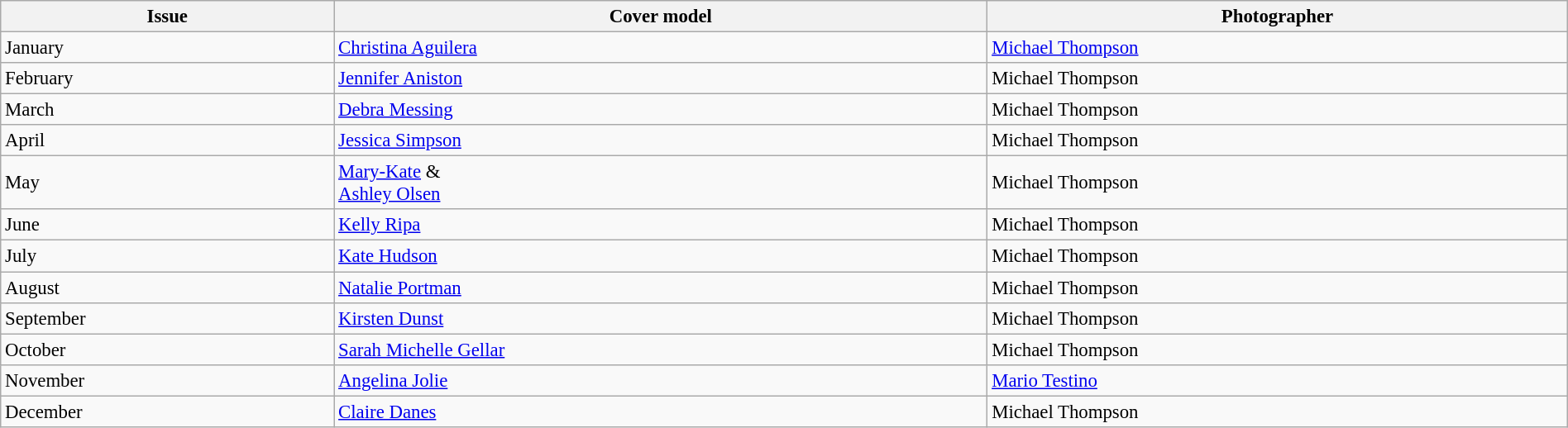<table class="sortable wikitable"  style="font-size:95%; width:100%;">
<tr>
<th style="text-align:center;">Issue</th>
<th style="text-align:center;">Cover model</th>
<th style="text-align:center;">Photographer</th>
</tr>
<tr>
<td>January</td>
<td><a href='#'>Christina Aguilera</a></td>
<td><a href='#'>Michael Thompson</a></td>
</tr>
<tr>
<td>February</td>
<td><a href='#'>Jennifer Aniston</a></td>
<td>Michael Thompson</td>
</tr>
<tr>
<td>March</td>
<td><a href='#'>Debra Messing</a></td>
<td>Michael Thompson</td>
</tr>
<tr>
<td>April</td>
<td><a href='#'>Jessica Simpson</a></td>
<td>Michael Thompson</td>
</tr>
<tr>
<td>May</td>
<td><a href='#'>Mary-Kate</a> &<br><a href='#'>Ashley Olsen</a></td>
<td>Michael Thompson</td>
</tr>
<tr>
<td>June</td>
<td><a href='#'>Kelly Ripa</a></td>
<td>Michael Thompson</td>
</tr>
<tr>
<td>July</td>
<td><a href='#'>Kate Hudson</a></td>
<td>Michael Thompson</td>
</tr>
<tr>
<td>August</td>
<td><a href='#'>Natalie Portman</a></td>
<td>Michael Thompson</td>
</tr>
<tr>
<td>September</td>
<td><a href='#'>Kirsten Dunst</a></td>
<td>Michael Thompson</td>
</tr>
<tr>
<td>October</td>
<td><a href='#'>Sarah Michelle Gellar</a></td>
<td>Michael Thompson</td>
</tr>
<tr>
<td>November</td>
<td><a href='#'>Angelina Jolie</a></td>
<td><a href='#'>Mario Testino</a></td>
</tr>
<tr>
<td>December</td>
<td><a href='#'>Claire Danes</a></td>
<td>Michael Thompson</td>
</tr>
</table>
